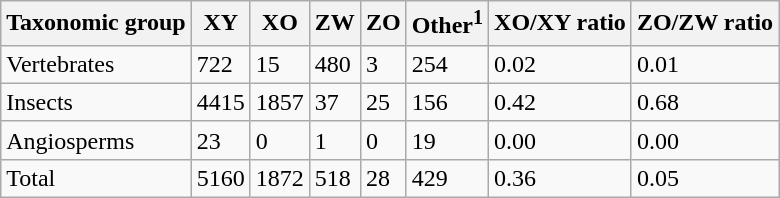<table class="wikitable">
<tr>
<th>Taxonomic group</th>
<th>XY</th>
<th>XO</th>
<th>ZW</th>
<th>ZO</th>
<th>Other<sup>1</sup></th>
<th>XO/XY ratio</th>
<th>ZO/ZW ratio</th>
</tr>
<tr>
<td>Vertebrates</td>
<td>722</td>
<td>15</td>
<td>480</td>
<td>3</td>
<td>254</td>
<td>0.02</td>
<td>0.01</td>
</tr>
<tr>
<td>Insects</td>
<td>4415</td>
<td>1857</td>
<td>37</td>
<td>25</td>
<td>156</td>
<td>0.42</td>
<td>0.68</td>
</tr>
<tr>
<td>Angiosperms</td>
<td>23</td>
<td>0</td>
<td>1</td>
<td>0</td>
<td>19</td>
<td>0.00</td>
<td>0.00</td>
</tr>
<tr>
<td>Total</td>
<td>5160</td>
<td>1872</td>
<td>518</td>
<td>28</td>
<td>429</td>
<td>0.36</td>
<td>0.05</td>
</tr>
</table>
